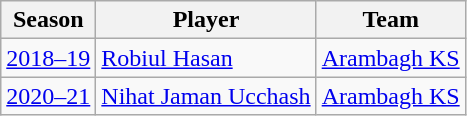<table class="wikitable sortable">
<tr>
<th>Season</th>
<th>Player</th>
<th>Team</th>
</tr>
<tr>
<td><a href='#'>2018–19</a></td>
<td> <a href='#'>Robiul Hasan</a></td>
<td><a href='#'>Arambagh KS</a></td>
</tr>
<tr>
<td><a href='#'>2020–21</a></td>
<td> <a href='#'>Nihat Jaman Ucchash</a></td>
<td><a href='#'>Arambagh KS</a></td>
</tr>
</table>
